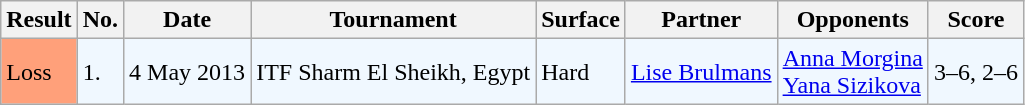<table class="sortable wikitable">
<tr>
<th>Result</th>
<th>No.</th>
<th>Date</th>
<th>Tournament</th>
<th>Surface</th>
<th>Partner</th>
<th>Opponents</th>
<th class="unsortable">Score</th>
</tr>
<tr style="background:#f0f8ff;">
<td style="background:#ffa07a;">Loss</td>
<td>1.</td>
<td>4 May 2013</td>
<td>ITF Sharm El Sheikh, Egypt</td>
<td>Hard</td>
<td> <a href='#'>Lise Brulmans</a></td>
<td> <a href='#'>Anna Morgina</a> <br>  <a href='#'>Yana Sizikova</a></td>
<td>3–6, 2–6</td>
</tr>
</table>
